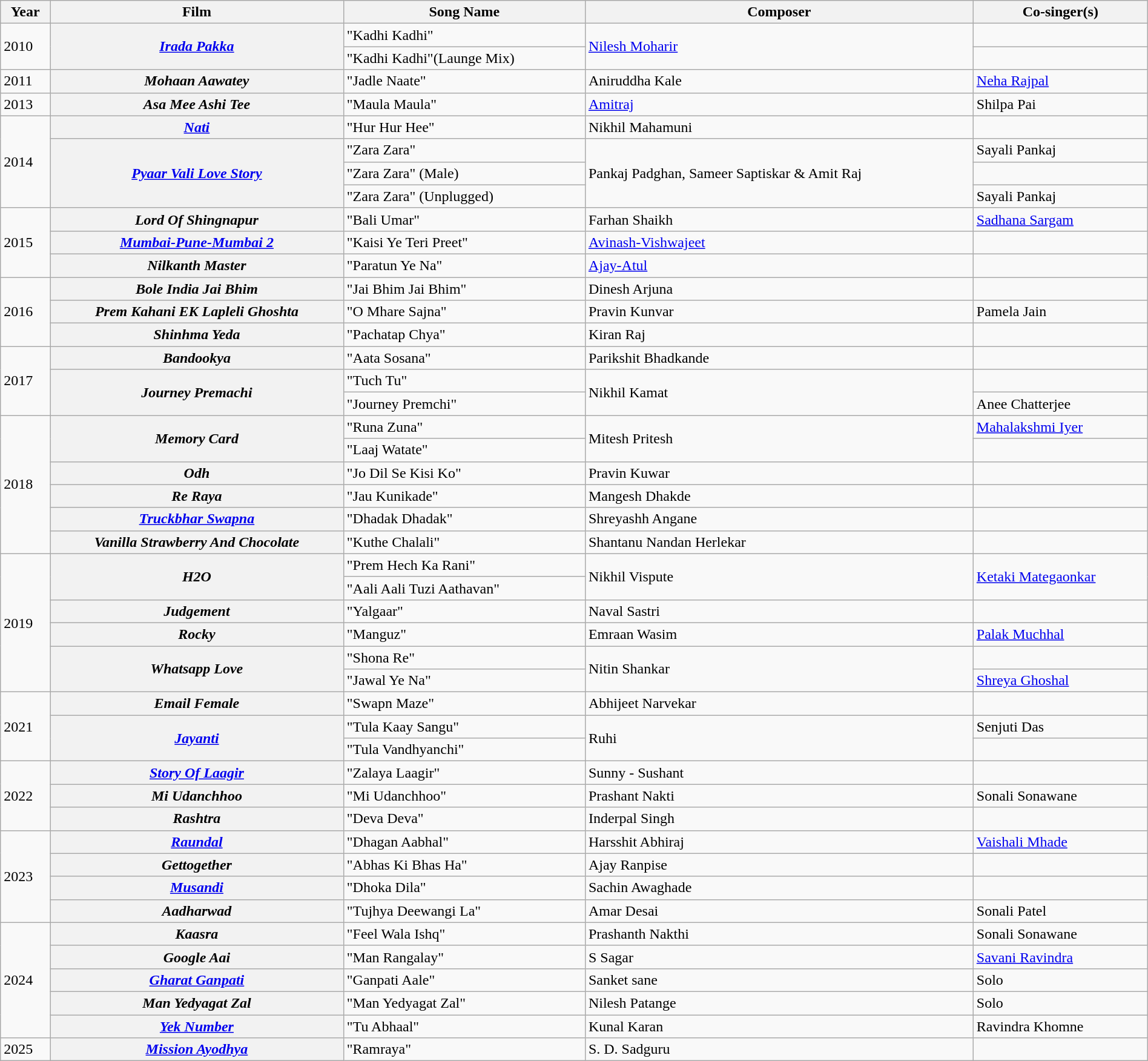<table class="wikitable sortable" width="100%">
<tr>
<th>Year</th>
<th>Film</th>
<th>Song Name</th>
<th>Composer</th>
<th>Co-singer(s)</th>
</tr>
<tr>
<td rowspan="2">2010</td>
<th rowspan="2"><em><a href='#'>Irada Pakka</a></em></th>
<td>"Kadhi Kadhi"</td>
<td rowspan="2"><a href='#'>Nilesh Moharir</a></td>
<td></td>
</tr>
<tr>
<td>"Kadhi Kadhi"(Launge Mix)</td>
<td></td>
</tr>
<tr>
<td>2011</td>
<th><em>Mohaan Aawatey</em></th>
<td>"Jadle Naate"</td>
<td>Aniruddha Kale</td>
<td><a href='#'>Neha Rajpal</a></td>
</tr>
<tr>
<td>2013</td>
<th><em>Asa Mee Ashi Tee</em></th>
<td>"Maula Maula"</td>
<td><a href='#'>Amitraj</a></td>
<td>Shilpa Pai</td>
</tr>
<tr>
<td rowspan="4">2014</td>
<th><em><a href='#'>Nati</a></em></th>
<td>"Hur Hur Hee"</td>
<td>Nikhil Mahamuni</td>
<td></td>
</tr>
<tr>
<th rowspan="3"><em><a href='#'>Pyaar Vali Love Story</a></em></th>
<td>"Zara Zara"</td>
<td rowspan="3">Pankaj Padghan, Sameer Saptiskar & Amit Raj</td>
<td>Sayali Pankaj</td>
</tr>
<tr>
<td>"Zara Zara" (Male)</td>
<td></td>
</tr>
<tr>
<td>"Zara Zara" (Unplugged)</td>
<td>Sayali Pankaj</td>
</tr>
<tr>
<td rowspan="3">2015</td>
<th><em>Lord Of Shingnapur</em></th>
<td>"Bali Umar"</td>
<td>Farhan Shaikh</td>
<td><a href='#'>Sadhana Sargam</a></td>
</tr>
<tr>
<th><em><a href='#'>Mumbai-Pune-Mumbai 2</a></em></th>
<td>"Kaisi Ye Teri Preet"</td>
<td><a href='#'>Avinash-Vishwajeet</a></td>
<td></td>
</tr>
<tr>
<th><em>Nilkanth Master</em></th>
<td>"Paratun Ye Na"</td>
<td><a href='#'>Ajay-Atul</a></td>
<td></td>
</tr>
<tr>
<td rowspan="3">2016</td>
<th><em>Bole India Jai Bhim</em></th>
<td>"Jai Bhim Jai Bhim"</td>
<td>Dinesh Arjuna</td>
<td></td>
</tr>
<tr>
<th><em>Prem Kahani EK Lapleli Ghoshta</em></th>
<td>"O Mhare Sajna"</td>
<td>Pravin Kunvar</td>
<td>Pamela Jain</td>
</tr>
<tr>
<th><em>Shinhma Yeda</em></th>
<td>"Pachatap Chya"</td>
<td>Kiran Raj</td>
<td></td>
</tr>
<tr>
<td rowspan="3">2017</td>
<th><em>Bandookya</em></th>
<td>"Aata Sosana"</td>
<td>Parikshit Bhadkande</td>
<td></td>
</tr>
<tr>
<th rowspan="2"><em>Journey Premachi</em></th>
<td>"Tuch Tu"</td>
<td rowspan="2">Nikhil Kamat</td>
<td></td>
</tr>
<tr>
<td>"Journey Premchi"</td>
<td>Anee Chatterjee</td>
</tr>
<tr>
<td rowspan="6">2018</td>
<th rowspan="2"><em>Memory Card</em></th>
<td>"Runa Zuna"</td>
<td rowspan="2">Mitesh Pritesh</td>
<td><a href='#'>Mahalakshmi Iyer</a></td>
</tr>
<tr>
<td>"Laaj Watate"</td>
<td></td>
</tr>
<tr>
<th><em>Odh</em></th>
<td>"Jo Dil Se Kisi Ko"</td>
<td>Pravin Kuwar</td>
<td></td>
</tr>
<tr>
<th><em>Re Raya</em></th>
<td>"Jau Kunikade"</td>
<td>Mangesh Dhakde</td>
<td></td>
</tr>
<tr>
<th><em><a href='#'>Truckbhar Swapna</a></em></th>
<td>"Dhadak Dhadak"</td>
<td>Shreyashh Angane</td>
<td></td>
</tr>
<tr>
<th><em>Vanilla Strawberry And Chocolate</em></th>
<td>"Kuthe Chalali"</td>
<td>Shantanu Nandan Herlekar</td>
<td></td>
</tr>
<tr>
<td rowspan="6">2019</td>
<th rowspan="2"><em>H2O</em></th>
<td>"Prem Hech Ka Rani"</td>
<td rowspan="2">Nikhil Vispute</td>
<td rowspan="2"><a href='#'>Ketaki Mategaonkar</a></td>
</tr>
<tr>
<td>"Aali Aali Tuzi Aathavan"</td>
</tr>
<tr>
<th><em>Judgement</em></th>
<td>"Yalgaar"</td>
<td>Naval Sastri</td>
<td></td>
</tr>
<tr>
<th><em>Rocky</em></th>
<td>"Manguz"</td>
<td>Emraan Wasim</td>
<td><a href='#'>Palak Muchhal</a></td>
</tr>
<tr>
<th rowspan="2"><em>Whatsapp Love</em></th>
<td>"Shona Re"</td>
<td rowspan="2">Nitin Shankar</td>
<td></td>
</tr>
<tr>
<td>"Jawal Ye Na"</td>
<td><a href='#'>Shreya Ghoshal</a></td>
</tr>
<tr>
<td rowspan="3">2021</td>
<th><em>Email Female</em></th>
<td>"Swapn Maze"</td>
<td>Abhijeet Narvekar</td>
<td></td>
</tr>
<tr>
<th rowspan="2"><em><a href='#'>Jayanti</a></em></th>
<td>"Tula Kaay Sangu"</td>
<td rowspan="2">Ruhi</td>
<td>Senjuti Das</td>
</tr>
<tr>
<td>"Tula Vandhyanchi"</td>
<td></td>
</tr>
<tr>
<td rowspan="3">2022</td>
<th><em><a href='#'>Story Of Laagir</a></em></th>
<td>"Zalaya Laagir"</td>
<td>Sunny - Sushant</td>
<td></td>
</tr>
<tr>
<th><em>Mi Udanchhoo</em></th>
<td>"Mi Udanchhoo"</td>
<td>Prashant Nakti</td>
<td>Sonali Sonawane</td>
</tr>
<tr>
<th><em>Rashtra</em></th>
<td>"Deva Deva"</td>
<td>Inderpal Singh</td>
<td></td>
</tr>
<tr>
<td rowspan="4">2023</td>
<th><em><a href='#'>Raundal</a></em></th>
<td>"Dhagan Aabhal"</td>
<td>Harsshit Abhiraj</td>
<td><a href='#'>Vaishali Mhade</a></td>
</tr>
<tr>
<th><em>Gettogether</em></th>
<td>"Abhas Ki Bhas Ha"</td>
<td>Ajay Ranpise</td>
<td></td>
</tr>
<tr>
<th><a href='#'><em>Musandi</em></a></th>
<td>"Dhoka Dila"</td>
<td>Sachin Awaghade</td>
<td></td>
</tr>
<tr>
<th><em>Aadharwad</em></th>
<td>"Tujhya Deewangi La"</td>
<td>Amar Desai</td>
<td>Sonali Patel</td>
</tr>
<tr>
<td Rowspan="5">2024</td>
<th><em>Kaasra</em></th>
<td>"Feel Wala Ishq"</td>
<td>Prashanth Nakthi</td>
<td>Sonali Sonawane</td>
</tr>
<tr>
<th><em>Google Aai</em></th>
<td>"Man Rangalay"</td>
<td>S Sagar</td>
<td><a href='#'>Savani Ravindra</a></td>
</tr>
<tr>
<th><em><a href='#'>Gharat Ganpati</a></em></th>
<td>"Ganpati Aale"</td>
<td>Sanket sane</td>
<td>Solo</td>
</tr>
<tr>
<th><em>Man Yedyagat Zal</em></th>
<td>"Man Yedyagat Zal"</td>
<td>Nilesh Patange</td>
<td>Solo</td>
</tr>
<tr>
<th><em><a href='#'>Yek Number</a></em></th>
<td>"Tu Abhaal"</td>
<td>Kunal Karan</td>
<td>Ravindra Khomne</td>
</tr>
<tr>
<td>2025</td>
<th><em><a href='#'>Mission Ayodhya</a></em></th>
<td>"Ramraya"</td>
<td>S. D. Sadguru</td>
<td></td>
</tr>
</table>
